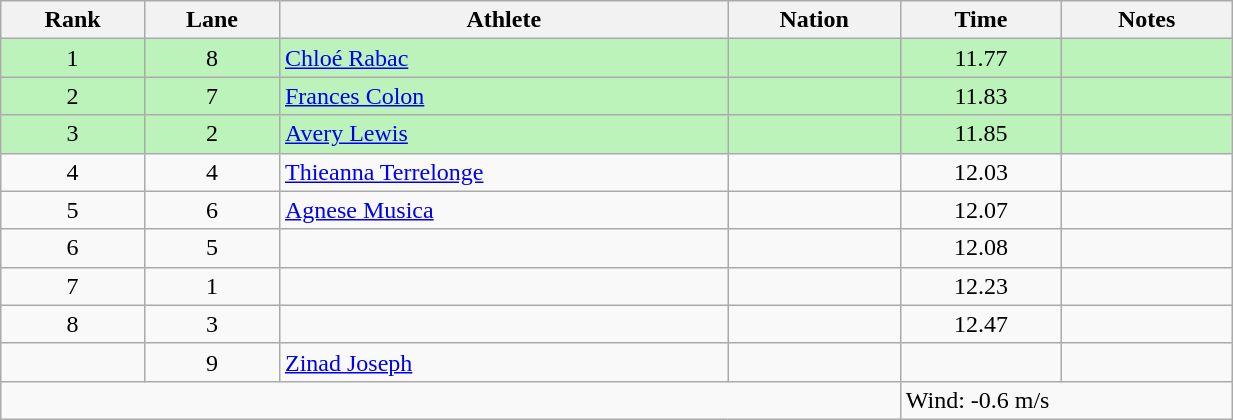<table class="wikitable sortable" style="text-align:center;width: 65%;">
<tr>
<th scope="col">Rank</th>
<th scope="col">Lane</th>
<th scope="col">Athlete</th>
<th scope="col">Nation</th>
<th scope="col">Time</th>
<th scope="col">Notes</th>
</tr>
<tr bgcolor=bbf3bb>
<td>1</td>
<td>8</td>
<td align=left><a href='#'>Chloé Rabac</a></td>
<td align=left></td>
<td>11.77</td>
<td></td>
</tr>
<tr bgcolor=bbf3bb>
<td>2</td>
<td>7</td>
<td align=left><a href='#'>Frances Colon</a></td>
<td align=left></td>
<td>11.83</td>
<td></td>
</tr>
<tr bgcolor=bbf3bb>
<td>3</td>
<td>2</td>
<td align=left><a href='#'>Avery Lewis</a></td>
<td align=left></td>
<td>11.85</td>
<td></td>
</tr>
<tr>
<td>4</td>
<td>4</td>
<td align=left><a href='#'>Thieanna Terrelonge</a></td>
<td align=left></td>
<td>12.03</td>
<td></td>
</tr>
<tr>
<td>5</td>
<td>6</td>
<td align=left><a href='#'>Agnese Musica</a></td>
<td align=left></td>
<td>12.07</td>
<td></td>
</tr>
<tr>
<td>6</td>
<td>5</td>
<td align=left></td>
<td align=left></td>
<td>12.08</td>
<td></td>
</tr>
<tr>
<td>7</td>
<td>1</td>
<td align=left></td>
<td align=left></td>
<td>12.23</td>
<td></td>
</tr>
<tr>
<td>8</td>
<td>3</td>
<td align=left></td>
<td align=left></td>
<td>12.47</td>
<td></td>
</tr>
<tr>
<td></td>
<td>9</td>
<td align=left><a href='#'>Zinad Joseph</a></td>
<td align=left></td>
<td></td>
<td></td>
</tr>
<tr class="sortbottom">
<td colspan="4"></td>
<td colspan="2" style="text-align:left;">Wind: -0.6 m/s</td>
</tr>
</table>
